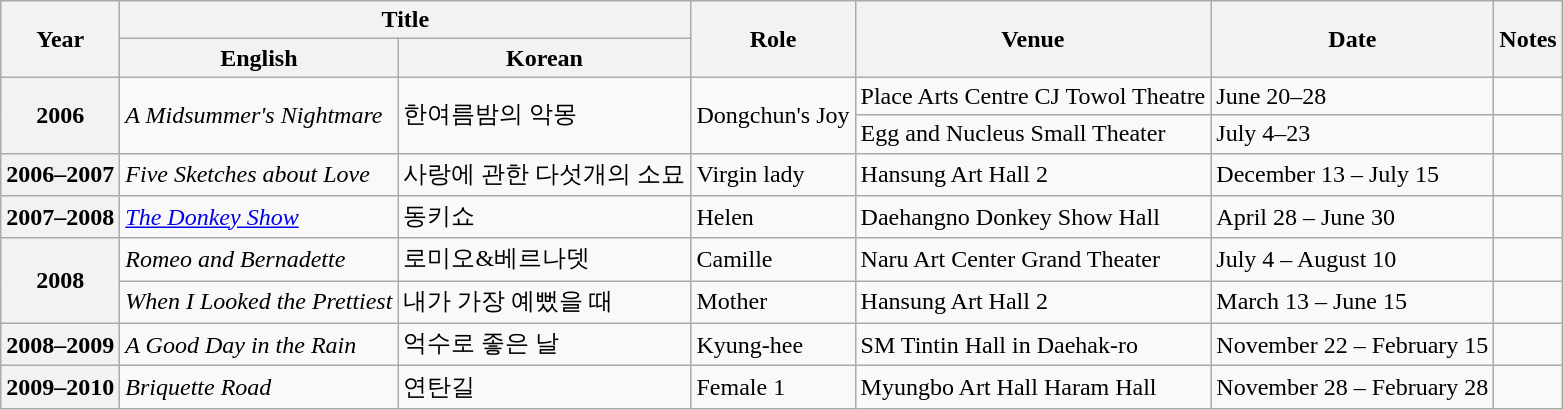<table class="wikitable plainrowheaders sortable">
<tr>
<th rowspan="2">Year</th>
<th colspan="2">Title</th>
<th rowspan="2">Role</th>
<th rowspan="2">Venue</th>
<th rowspan="2">Date</th>
<th rowspan="2">Notes</th>
</tr>
<tr>
<th>English</th>
<th>Korean</th>
</tr>
<tr>
<th scope="row" rowspan="2">2006</th>
<td rowspan="2"><em>A Midsummer's Nightmare</em></td>
<td rowspan="2">한여름밤의 악몽</td>
<td rowspan="2">Dongchun's Joy</td>
<td>Place Arts Centre CJ Towol Theatre</td>
<td>June 20–28</td>
<td></td>
</tr>
<tr>
<td>Egg and Nucleus Small Theater</td>
<td>July 4–23</td>
<td></td>
</tr>
<tr>
<th scope="row">2006–2007</th>
<td><em>Five Sketches about Love</em></td>
<td>사랑에 관한 다섯개의 소묘</td>
<td>Virgin lady</td>
<td>Hansung Art Hall 2</td>
<td>December 13 – July 15</td>
<td></td>
</tr>
<tr>
<th scope="row">2007–2008</th>
<td><em><a href='#'>The Donkey Show</a></em></td>
<td>동키쇼</td>
<td>Helen</td>
<td>Daehangno Donkey Show Hall</td>
<td>April 28 – June 30</td>
<td></td>
</tr>
<tr>
<th scope="row" rowspan="2">2008</th>
<td><em>Romeo and Bernadette</em></td>
<td>로미오&베르나뎃</td>
<td>Camille</td>
<td>Naru Art Center Grand Theater</td>
<td>July 4 – August 10</td>
<td></td>
</tr>
<tr>
<td><em>When I Looked the Prettiest</em></td>
<td>내가 가장 예뻤을 때</td>
<td>Mother</td>
<td>Hansung Art Hall 2</td>
<td>March 13 – June 15</td>
<td></td>
</tr>
<tr>
<th scope="row" rowspan="1">2008–2009</th>
<td><em>A Good Day in the Rain</em></td>
<td>억수로 좋은 날</td>
<td>Kyung-hee</td>
<td>SM Tintin Hall in Daehak-ro</td>
<td>November 22 – February 15</td>
<td></td>
</tr>
<tr>
<th scope="row" rowspan="1">2009–2010</th>
<td><em>Briquette Road</em></td>
<td>연탄길</td>
<td>Female 1</td>
<td>Myungbo Art Hall Haram Hall</td>
<td>November 28 – February 28</td>
<td></td>
</tr>
</table>
